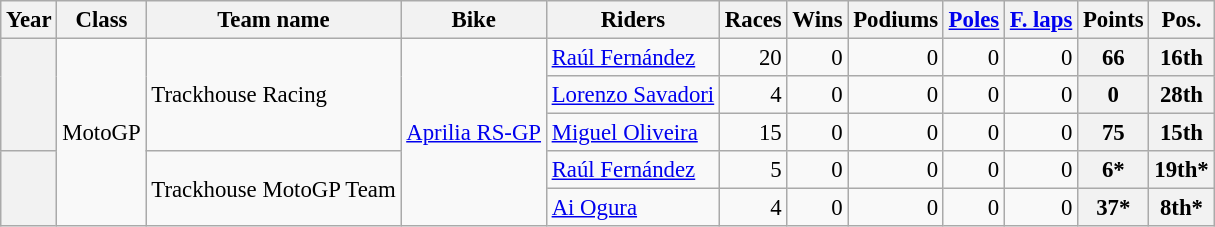<table class="wikitable" style="text-align:right; font-size:95%;">
<tr>
<th>Year</th>
<th>Class</th>
<th>Team name</th>
<th>Bike</th>
<th>Riders</th>
<th>Races</th>
<th>Wins</th>
<th>Podiums</th>
<th><a href='#'>Poles</a></th>
<th><a href='#'>F. laps</a></th>
<th>Points</th>
<th>Pos.</th>
</tr>
<tr>
<th rowspan="3"></th>
<td rowspan="5">MotoGP</td>
<td style="text-align:left;" rowspan="3">Trackhouse Racing</td>
<td style="text-align:left;" rowspan="5"><a href='#'>Aprilia RS-GP</a></td>
<td style="text-align:left;"> <a href='#'>Raúl Fernández</a></td>
<td>20</td>
<td>0</td>
<td>0</td>
<td>0</td>
<td>0</td>
<th>66</th>
<th>16th</th>
</tr>
<tr>
<td style="text-align:left;"> <a href='#'>Lorenzo Savadori</a></td>
<td>4</td>
<td>0</td>
<td>0</td>
<td>0</td>
<td>0</td>
<th>0</th>
<th>28th</th>
</tr>
<tr>
<td style="text-align:left;"> <a href='#'>Miguel Oliveira</a></td>
<td>15</td>
<td>0</td>
<td>0</td>
<td>0</td>
<td>0</td>
<th>75</th>
<th>15th</th>
</tr>
<tr>
<th rowspan="2"></th>
<td style="text-align:left;" rowspan="2">Trackhouse MotoGP Team</td>
<td style="text-align:left;"> <a href='#'>Raúl Fernández</a></td>
<td>5</td>
<td>0</td>
<td>0</td>
<td>0</td>
<td>0</td>
<th>6*</th>
<th>19th*</th>
</tr>
<tr>
<td style="text-align:left;"> <a href='#'>Ai Ogura</a></td>
<td>4</td>
<td>0</td>
<td>0</td>
<td>0</td>
<td>0</td>
<th>37*</th>
<th>8th*</th>
</tr>
</table>
